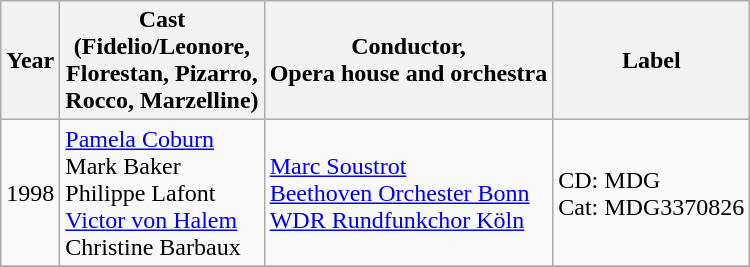<table class="wikitable">
<tr>
<th>Year</th>
<th>Cast<br>(Fidelio/Leonore,<br>Florestan, Pizarro,<br>Rocco, Marzelline)</th>
<th>Conductor,<br>Opera house and orchestra</th>
<th>Label</th>
</tr>
<tr>
<td>1998</td>
<td><a href='#'>Pamela Coburn</a><br>Mark Baker<br>Philippe Lafont<br><a href='#'>Victor von Halem</a><br>Christine Barbaux</td>
<td><a href='#'>Marc Soustrot</a><br><a href='#'>Beethoven Orchester Bonn</a><br><a href='#'>WDR Rundfunkchor Köln</a></td>
<td>CD: MDG<br>Cat:  MDG3370826</td>
</tr>
<tr>
</tr>
</table>
